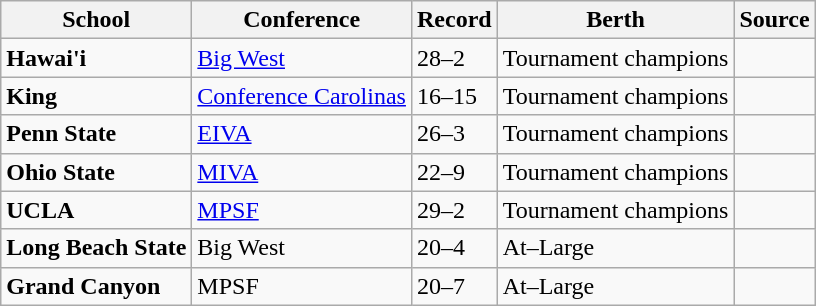<table class="wikitable sortable plainrowheaders">
<tr>
<th scope="col">School</th>
<th scope="col">Conference</th>
<th scope="col">Record</th>
<th scope="col">Berth</th>
<th scope="col">Source</th>
</tr>
<tr>
<td style=><strong>Hawai'i</strong></td>
<td><a href='#'>Big West</a></td>
<td>28–2</td>
<td>Tournament champions</td>
<td></td>
</tr>
<tr>
<td style=><strong>King</strong></td>
<td><a href='#'>Conference Carolinas</a></td>
<td>16–15</td>
<td>Tournament champions</td>
<td></td>
</tr>
<tr>
<td style=><strong>Penn State</strong></td>
<td><a href='#'>EIVA</a></td>
<td>26–3</td>
<td>Tournament champions</td>
<td></td>
</tr>
<tr>
<td style=><strong>Ohio State</strong></td>
<td><a href='#'>MIVA</a></td>
<td>22–9</td>
<td>Tournament champions</td>
<td></td>
</tr>
<tr>
<td style=><strong>UCLA</strong></td>
<td><a href='#'>MPSF</a></td>
<td>29–2</td>
<td>Tournament champions</td>
<td></td>
</tr>
<tr>
<td style=><strong>Long Beach State</strong></td>
<td>Big West</td>
<td>20–4</td>
<td>At–Large</td>
<td></td>
</tr>
<tr>
<td style=><strong>Grand Canyon</strong></td>
<td>MPSF</td>
<td>20–7</td>
<td>At–Large</td>
<td></td>
</tr>
</table>
